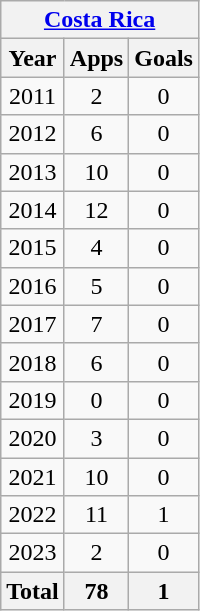<table class="wikitable" style="text-align:center">
<tr>
<th colspan=3><a href='#'>Costa Rica</a></th>
</tr>
<tr>
<th>Year</th>
<th>Apps</th>
<th>Goals</th>
</tr>
<tr>
<td>2011</td>
<td>2</td>
<td>0</td>
</tr>
<tr>
<td>2012</td>
<td>6</td>
<td>0</td>
</tr>
<tr>
<td>2013</td>
<td>10</td>
<td>0</td>
</tr>
<tr>
<td>2014</td>
<td>12</td>
<td>0</td>
</tr>
<tr>
<td>2015</td>
<td>4</td>
<td>0</td>
</tr>
<tr>
<td>2016</td>
<td>5</td>
<td>0</td>
</tr>
<tr>
<td>2017</td>
<td>7</td>
<td>0</td>
</tr>
<tr>
<td>2018</td>
<td>6</td>
<td>0</td>
</tr>
<tr>
<td>2019</td>
<td>0</td>
<td>0</td>
</tr>
<tr>
<td>2020</td>
<td>3</td>
<td>0</td>
</tr>
<tr>
<td>2021</td>
<td>10</td>
<td>0</td>
</tr>
<tr>
<td>2022</td>
<td>11</td>
<td>1</td>
</tr>
<tr>
<td>2023</td>
<td>2</td>
<td>0</td>
</tr>
<tr>
<th>Total</th>
<th>78</th>
<th>1</th>
</tr>
</table>
